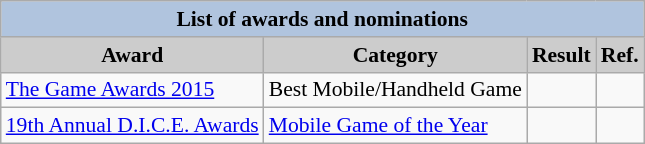<table class="wikitable" style="font-size:90%;">
<tr>
<th colspan="4" style="background:#B0C4DE;">List of awards and nominations</th>
</tr>
<tr>
<th style="background:#ccc;">Award</th>
<th style="background:#ccc;">Category</th>
<th style="background:#ccc;">Result</th>
<th style="background:#ccc;">Ref.</th>
</tr>
<tr>
<td><a href='#'>The Game Awards 2015</a></td>
<td>Best Mobile/Handheld Game</td>
<td></td>
<td></td>
</tr>
<tr>
<td><a href='#'>19th Annual D.I.C.E. Awards</a></td>
<td><a href='#'>Mobile Game of the Year</a></td>
<td></td>
<td></td>
</tr>
</table>
